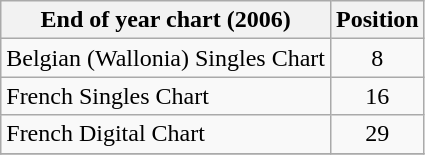<table class="wikitable sortable">
<tr>
<th align="left">End of year chart (2006)</th>
<th align="left">Position</th>
</tr>
<tr>
<td align="left">Belgian (Wallonia) Singles Chart</td>
<td align="center">8</td>
</tr>
<tr>
<td align="left">French Singles Chart</td>
<td align="center">16</td>
</tr>
<tr>
<td align="left">French Digital Chart</td>
<td align="center">29</td>
</tr>
<tr>
</tr>
</table>
